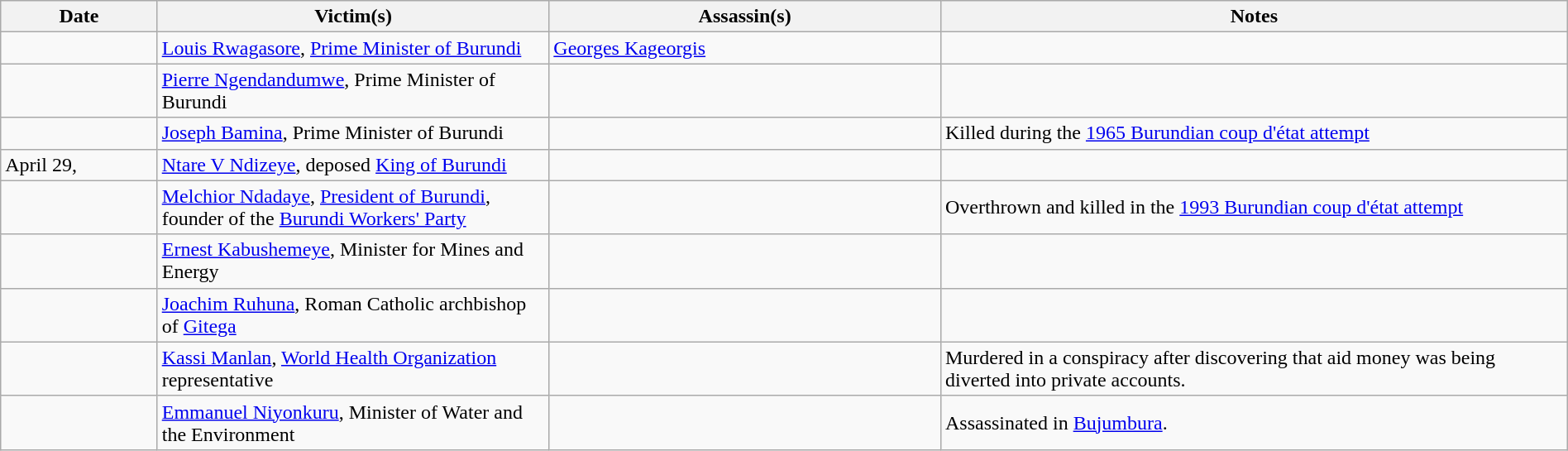<table class="wikitable sortable" style="width:100%">
<tr>
<th style="width:10%">Date</th>
<th style="width:25%">Victim(s)</th>
<th style="width:25%">Assassin(s)</th>
<th style="width:40%">Notes</th>
</tr>
<tr>
<td></td>
<td><a href='#'>Louis Rwagasore</a>, <a href='#'>Prime Minister of Burundi</a></td>
<td><a href='#'>Georges Kageorgis</a></td>
<td></td>
</tr>
<tr>
<td></td>
<td><a href='#'>Pierre Ngendandumwe</a>, Prime Minister of Burundi</td>
<td></td>
<td></td>
</tr>
<tr>
<td></td>
<td><a href='#'>Joseph Bamina</a>, Prime Minister of Burundi</td>
<td></td>
<td>Killed during the <a href='#'>1965 Burundian coup d'état attempt</a></td>
</tr>
<tr>
<td>April 29, </td>
<td><a href='#'>Ntare V Ndizeye</a>, deposed <a href='#'>King of Burundi</a></td>
<td></td>
<td></td>
</tr>
<tr>
<td></td>
<td><a href='#'>Melchior Ndadaye</a>, <a href='#'>President of Burundi</a>, founder of the <a href='#'>Burundi Workers' Party</a></td>
<td></td>
<td>Overthrown and killed in the <a href='#'>1993 Burundian coup d'état attempt</a></td>
</tr>
<tr>
<td></td>
<td><a href='#'>Ernest Kabushemeye</a>, Minister for Mines and Energy</td>
<td></td>
<td></td>
</tr>
<tr>
<td></td>
<td><a href='#'>Joachim Ruhuna</a>, Roman Catholic archbishop of <a href='#'>Gitega</a></td>
<td></td>
<td></td>
</tr>
<tr>
<td></td>
<td><a href='#'>Kassi Manlan</a>, <a href='#'>World Health Organization</a> representative</td>
<td></td>
<td>Murdered in a conspiracy after discovering that aid money was being diverted into private accounts.</td>
</tr>
<tr>
<td></td>
<td><a href='#'>Emmanuel Niyonkuru</a>, Minister of Water and the Environment</td>
<td></td>
<td>Assassinated in <a href='#'>Bujumbura</a>.</td>
</tr>
</table>
